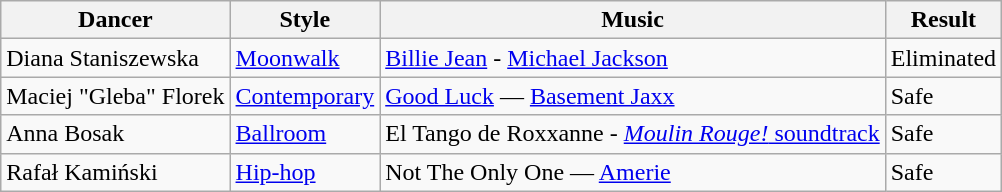<table class="wikitable">
<tr>
<th>Dancer</th>
<th>Style</th>
<th>Music</th>
<th>Result</th>
</tr>
<tr>
<td>Diana Staniszewska</td>
<td><a href='#'>Moonwalk</a></td>
<td><a href='#'>Billie Jean</a> - <a href='#'>Michael Jackson</a></td>
<td>Eliminated</td>
</tr>
<tr>
<td>Maciej "Gleba" Florek</td>
<td><a href='#'>Contemporary</a></td>
<td><a href='#'>Good Luck</a> — <a href='#'>Basement Jaxx</a></td>
<td>Safe</td>
</tr>
<tr>
<td>Anna Bosak</td>
<td><a href='#'>Ballroom</a></td>
<td>El Tango de Roxxanne - <a href='#'><em>Moulin Rouge!</em> soundtrack</a></td>
<td>Safe</td>
</tr>
<tr>
<td>Rafał Kamiński</td>
<td><a href='#'>Hip-hop</a></td>
<td>Not The Only One — <a href='#'>Amerie</a></td>
<td>Safe</td>
</tr>
</table>
